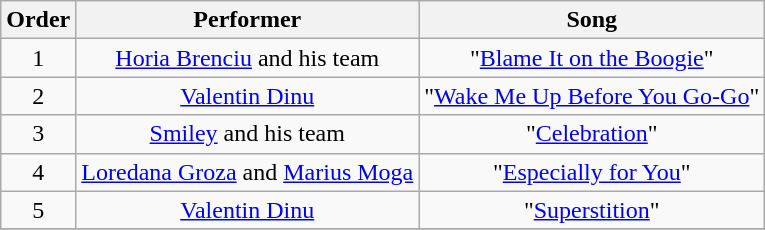<table class="wikitable" style="text-align:center">
<tr>
<th>Order</th>
<th>Performer</th>
<th>Song</th>
</tr>
<tr>
<td>1</td>
<td><a href='#'>Horia Brenciu</a> and his team</td>
<td>"<a href='#'>Blame It on the Boogie</a>"</td>
</tr>
<tr>
<td>2</td>
<td><a href='#'>Valentin Dinu</a></td>
<td>"<a href='#'>Wake Me Up Before You Go-Go</a>"</td>
</tr>
<tr>
<td>3</td>
<td><a href='#'>Smiley</a> and his team</td>
<td>"<a href='#'>Celebration</a>"</td>
</tr>
<tr>
<td>4</td>
<td><a href='#'>Loredana Groza</a> and <a href='#'>Marius Moga</a></td>
<td>"<a href='#'>Especially for You</a>"</td>
</tr>
<tr>
<td>5</td>
<td><a href='#'>Valentin Dinu</a></td>
<td>"<a href='#'>Superstition</a>"</td>
</tr>
<tr>
</tr>
</table>
